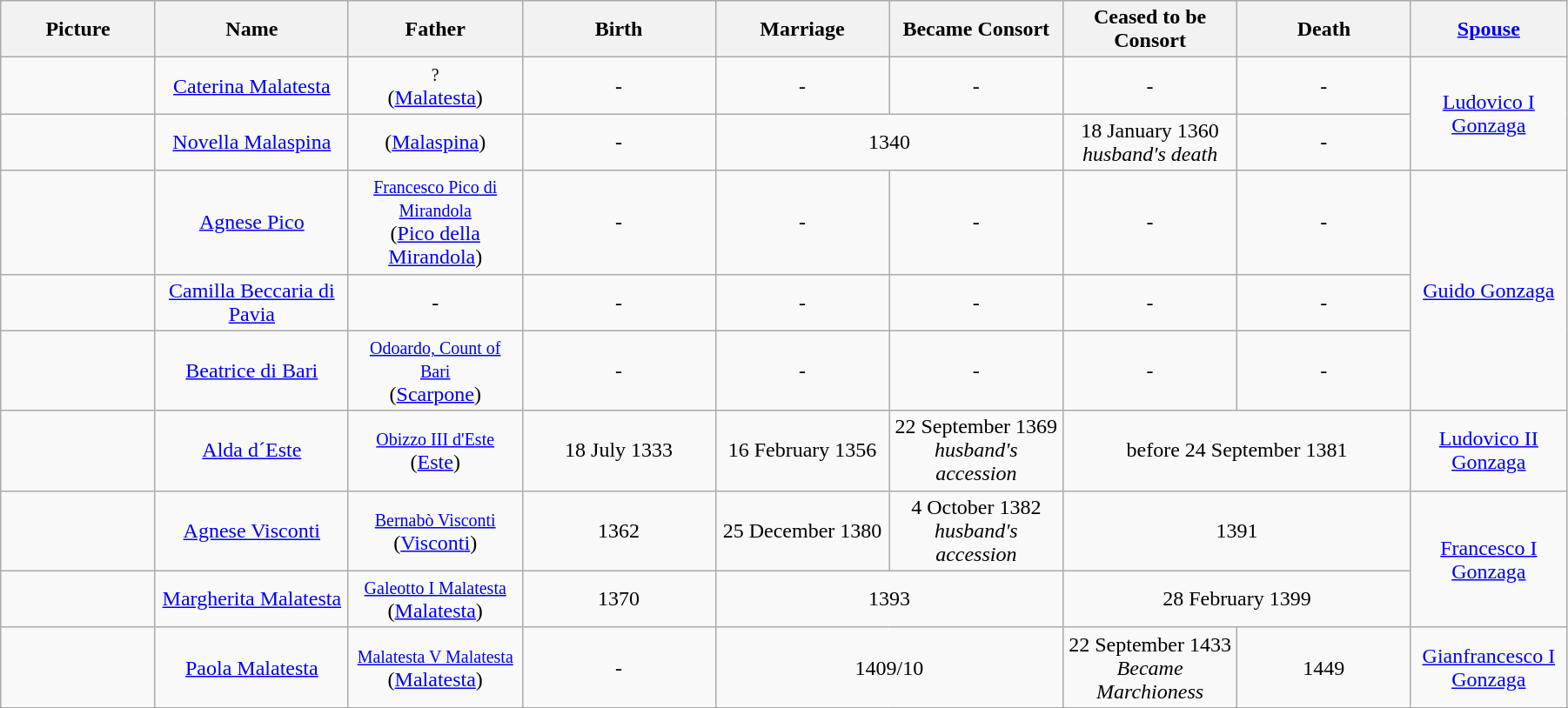<table width=95% class="wikitable">
<tr>
<th width = "8%">Picture</th>
<th width = "10%">Name</th>
<th width = "9%">Father</th>
<th width = "10%">Birth</th>
<th width = "9%">Marriage</th>
<th width = "9%">Became Consort</th>
<th width = "9%">Ceased to be Consort</th>
<th width = "9%">Death</th>
<th width = "7%"><a href='#'>Spouse</a></th>
</tr>
<tr>
<td align="center"></td>
<td align="center"><a href='#'>Caterina Malatesta</a></td>
<td align="center"><small>?</small><br>(<a href='#'>Malatesta</a>)</td>
<td align="center">-</td>
<td align="center">-</td>
<td align="center">-</td>
<td align="center">-</td>
<td align="center">-</td>
<td align="center" rowspan="2"><a href='#'>Ludovico I Gonzaga</a></td>
</tr>
<tr>
<td align="center"></td>
<td align="center"><a href='#'>Novella Malaspina</a></td>
<td align="center">(<a href='#'>Malaspina</a>)</td>
<td align="center">-</td>
<td align="center" colspan="2">1340</td>
<td align="center">18 January 1360<br><em>husband's death</em></td>
<td align="center">-</td>
</tr>
<tr>
<td align="center"></td>
<td align="center"><a href='#'>Agnese Pico</a></td>
<td align="center"><small><a href='#'>Francesco Pico di Mirandola</a></small><br>(<a href='#'>Pico della Mirandola</a>)</td>
<td align="center">-</td>
<td align="center">-</td>
<td align="center">-</td>
<td align="center">-</td>
<td align="center">-</td>
<td align="center" rowspan="3"><a href='#'>Guido Gonzaga</a></td>
</tr>
<tr>
<td align="center"></td>
<td align="center"><a href='#'>Camilla Beccaria di Pavia</a></td>
<td align="center">-</td>
<td align="center">-</td>
<td align="center">-</td>
<td align="center">-</td>
<td align="center">-</td>
<td align="center">-</td>
</tr>
<tr>
<td align="center"></td>
<td align="center"><a href='#'>Beatrice di Bari</a></td>
<td align="center"><small><a href='#'>Odoardo, Count of Bari</a></small><br>(<a href='#'>Scarpone</a>)</td>
<td align="center">-</td>
<td align="center">-</td>
<td align="center">-</td>
<td align="center">-</td>
<td align="center">-</td>
</tr>
<tr>
<td align="center"></td>
<td align="center"><a href='#'>Alda d´Este</a></td>
<td align="center"><small><a href='#'>Obizzo III d'Este</a></small><br>(<a href='#'>Este</a>)</td>
<td align="center">18 July 1333</td>
<td align="center">16 February 1356</td>
<td align="center">22 September 1369<br><em>husband's accession</em></td>
<td align="center" colspan="2">before 24 September 1381</td>
<td align="center"><a href='#'>Ludovico II Gonzaga</a></td>
</tr>
<tr>
<td align="center"></td>
<td align="center"><a href='#'>Agnese Visconti</a></td>
<td align="center"><small><a href='#'>Bernabò Visconti</a></small><br>(<a href='#'>Visconti</a>)</td>
<td align="center">1362</td>
<td align="center">25 December 1380</td>
<td align="center">4 October 1382<br><em>husband's accession</em></td>
<td align="center" colspan="2">1391</td>
<td align="center" rowspan="2"><a href='#'>Francesco I Gonzaga</a></td>
</tr>
<tr>
<td align="center"></td>
<td align="center"><a href='#'>Margherita Malatesta</a></td>
<td align="center"><small><a href='#'>Galeotto I Malatesta</a></small><br>(<a href='#'>Malatesta</a>)</td>
<td align="center">1370</td>
<td align="center" colspan="2">1393</td>
<td align="center" colspan="2">28 February 1399</td>
</tr>
<tr>
<td align="center"></td>
<td align="center"><a href='#'>Paola Malatesta</a></td>
<td align="center"><small><a href='#'>Malatesta V Malatesta</a></small><br>(<a href='#'>Malatesta</a>)</td>
<td align="center">-</td>
<td align="center" colspan="2">1409/10</td>
<td align="center">22 September 1433<br><em>Became Marchioness</em></td>
<td align="center">1449</td>
<td align="center"><a href='#'>Gianfrancesco I Gonzaga</a></td>
</tr>
<tr>
</tr>
</table>
